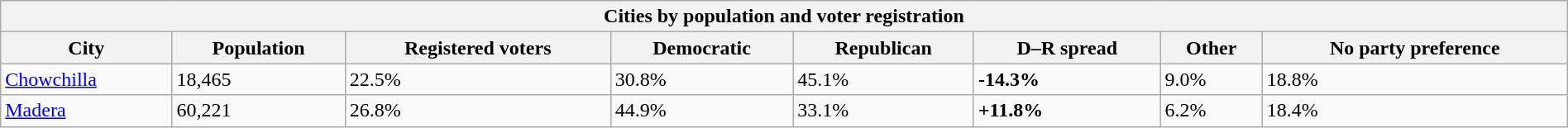<table class="wikitable collapsible collapsed sortable" style="width: 100%;">
<tr>
<th colspan="8">Cities by population and voter registration</th>
</tr>
<tr>
<th>City</th>
<th data-sort-type="number">Population</th>
<th data-sort-type="number">Registered voters<br></th>
<th data-sort-type="number">Democratic</th>
<th data-sort-type="number">Republican</th>
<th data-sort-type="number">D–R spread</th>
<th data-sort-type="number">Other</th>
<th data-sort-type="number">No party preference</th>
</tr>
<tr>
<td><a href='#'>Chowchilla</a></td>
<td>18,465</td>
<td>22.5%</td>
<td>30.8%</td>
<td>45.1%</td>
<td><span><strong>-14.3%</strong></span></td>
<td>9.0%</td>
<td>18.8%</td>
</tr>
<tr>
<td><a href='#'>Madera</a></td>
<td>60,221</td>
<td>26.8%</td>
<td>44.9%</td>
<td>33.1%</td>
<td><span><strong>+11.8%</strong></span></td>
<td>6.2%</td>
<td>18.4%</td>
</tr>
</table>
